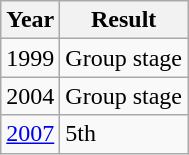<table class="wikitable">
<tr>
<th>Year</th>
<th>Result</th>
</tr>
<tr>
<td> 1999</td>
<td>Group stage</td>
</tr>
<tr>
<td> 2004</td>
<td>Group stage</td>
</tr>
<tr>
<td> <a href='#'>2007</a></td>
<td>5th</td>
</tr>
</table>
